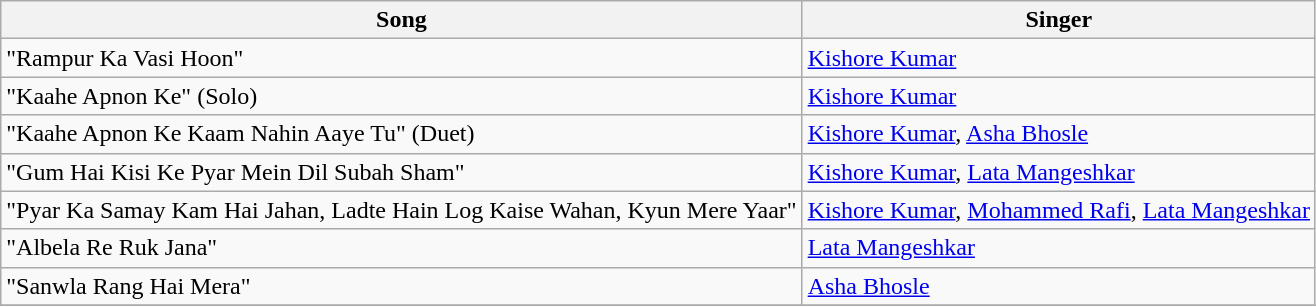<table class="wikitable">
<tr>
<th>Song</th>
<th>Singer</th>
</tr>
<tr>
<td>"Rampur Ka Vasi Hoon"</td>
<td><a href='#'>Kishore Kumar</a></td>
</tr>
<tr>
<td>"Kaahe Apnon Ke" (Solo)</td>
<td><a href='#'>Kishore Kumar</a></td>
</tr>
<tr>
<td>"Kaahe Apnon Ke Kaam Nahin Aaye Tu" (Duet)</td>
<td><a href='#'>Kishore Kumar</a>, <a href='#'>Asha Bhosle</a></td>
</tr>
<tr>
<td>"Gum Hai Kisi Ke Pyar Mein Dil Subah Sham"</td>
<td><a href='#'>Kishore Kumar</a>, <a href='#'>Lata Mangeshkar</a></td>
</tr>
<tr>
<td>"Pyar Ka Samay Kam Hai Jahan, Ladte Hain Log Kaise Wahan, Kyun Mere Yaar"</td>
<td><a href='#'>Kishore Kumar</a>, <a href='#'>Mohammed Rafi</a>,  <a href='#'>Lata Mangeshkar</a></td>
</tr>
<tr>
<td>"Albela Re Ruk Jana"</td>
<td><a href='#'>Lata Mangeshkar</a></td>
</tr>
<tr>
<td>"Sanwla Rang Hai Mera"</td>
<td><a href='#'>Asha Bhosle</a></td>
</tr>
<tr>
</tr>
</table>
